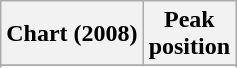<table class="wikitable sortable plainrowheaders" style="text-align:center">
<tr>
<th scope="col">Chart (2008)</th>
<th scope="col">Peak<br> position</th>
</tr>
<tr>
</tr>
<tr>
</tr>
</table>
